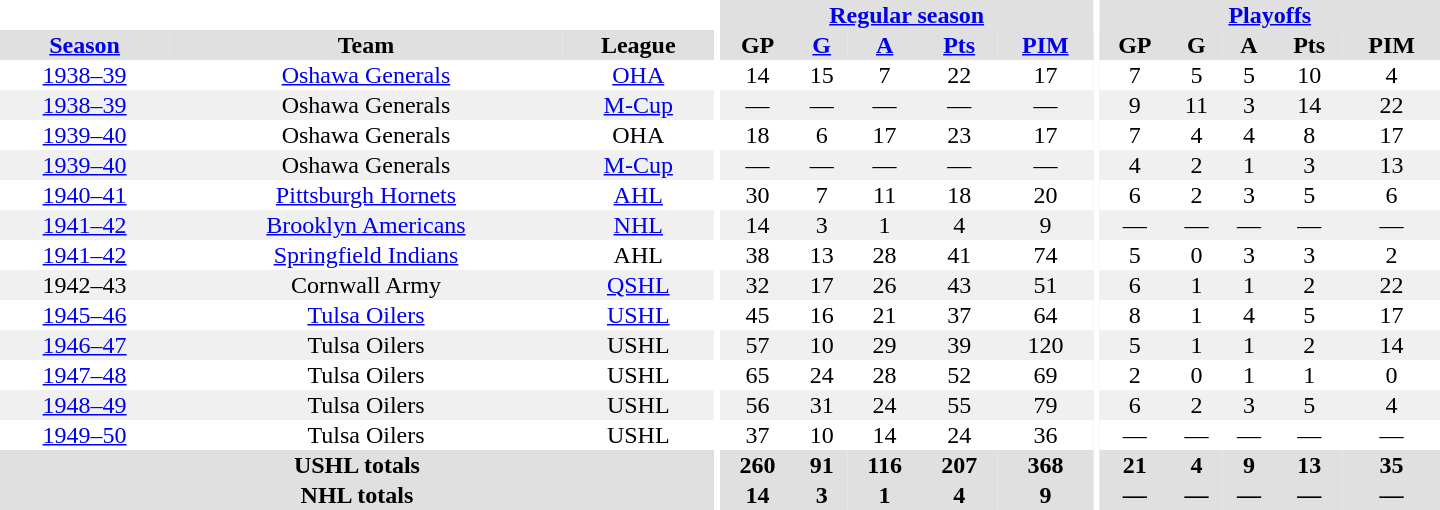<table border="0" cellpadding="1" cellspacing="0" style="text-align:center; width:60em">
<tr bgcolor="#e0e0e0">
<th colspan="3" bgcolor="#ffffff"></th>
<th rowspan="100" bgcolor="#ffffff"></th>
<th colspan="5"><a href='#'>Regular season</a></th>
<th rowspan="100" bgcolor="#ffffff"></th>
<th colspan="5"><a href='#'>Playoffs</a></th>
</tr>
<tr bgcolor="#e0e0e0">
<th><a href='#'>Season</a></th>
<th>Team</th>
<th>League</th>
<th>GP</th>
<th><a href='#'>G</a></th>
<th><a href='#'>A</a></th>
<th><a href='#'>Pts</a></th>
<th><a href='#'>PIM</a></th>
<th>GP</th>
<th>G</th>
<th>A</th>
<th>Pts</th>
<th>PIM</th>
</tr>
<tr>
<td><a href='#'>1938–39</a></td>
<td><a href='#'>Oshawa Generals</a></td>
<td><a href='#'>OHA</a></td>
<td>14</td>
<td>15</td>
<td>7</td>
<td>22</td>
<td>17</td>
<td>7</td>
<td>5</td>
<td>5</td>
<td>10</td>
<td>4</td>
</tr>
<tr bgcolor="#f0f0f0">
<td><a href='#'>1938–39</a></td>
<td>Oshawa Generals</td>
<td><a href='#'>M-Cup</a></td>
<td>—</td>
<td>—</td>
<td>—</td>
<td>—</td>
<td>—</td>
<td>9</td>
<td>11</td>
<td>3</td>
<td>14</td>
<td>22</td>
</tr>
<tr>
<td><a href='#'>1939–40</a></td>
<td>Oshawa Generals</td>
<td>OHA</td>
<td>18</td>
<td>6</td>
<td>17</td>
<td>23</td>
<td>17</td>
<td>7</td>
<td>4</td>
<td>4</td>
<td>8</td>
<td>17</td>
</tr>
<tr bgcolor="#f0f0f0">
<td><a href='#'>1939–40</a></td>
<td>Oshawa Generals</td>
<td><a href='#'>M-Cup</a></td>
<td>—</td>
<td>—</td>
<td>—</td>
<td>—</td>
<td>—</td>
<td>4</td>
<td>2</td>
<td>1</td>
<td>3</td>
<td>13</td>
</tr>
<tr>
<td><a href='#'>1940–41</a></td>
<td><a href='#'>Pittsburgh Hornets</a></td>
<td><a href='#'>AHL</a></td>
<td>30</td>
<td>7</td>
<td>11</td>
<td>18</td>
<td>20</td>
<td>6</td>
<td>2</td>
<td>3</td>
<td>5</td>
<td>6</td>
</tr>
<tr bgcolor="#f0f0f0">
<td><a href='#'>1941–42</a></td>
<td><a href='#'>Brooklyn Americans</a></td>
<td><a href='#'>NHL</a></td>
<td>14</td>
<td>3</td>
<td>1</td>
<td>4</td>
<td>9</td>
<td>—</td>
<td>—</td>
<td>—</td>
<td>—</td>
<td>—</td>
</tr>
<tr>
<td><a href='#'>1941–42</a></td>
<td><a href='#'>Springfield Indians</a></td>
<td>AHL</td>
<td>38</td>
<td>13</td>
<td>28</td>
<td>41</td>
<td>74</td>
<td>5</td>
<td>0</td>
<td>3</td>
<td>3</td>
<td>2</td>
</tr>
<tr bgcolor="#f0f0f0">
<td>1942–43</td>
<td>Cornwall Army</td>
<td><a href='#'>QSHL</a></td>
<td>32</td>
<td>17</td>
<td>26</td>
<td>43</td>
<td>51</td>
<td>6</td>
<td>1</td>
<td>1</td>
<td>2</td>
<td>22</td>
</tr>
<tr>
<td><a href='#'>1945–46</a></td>
<td><a href='#'>Tulsa Oilers</a></td>
<td><a href='#'>USHL</a></td>
<td>45</td>
<td>16</td>
<td>21</td>
<td>37</td>
<td>64</td>
<td>8</td>
<td>1</td>
<td>4</td>
<td>5</td>
<td>17</td>
</tr>
<tr bgcolor="#f0f0f0">
<td><a href='#'>1946–47</a></td>
<td>Tulsa Oilers</td>
<td>USHL</td>
<td>57</td>
<td>10</td>
<td>29</td>
<td>39</td>
<td>120</td>
<td>5</td>
<td>1</td>
<td>1</td>
<td>2</td>
<td>14</td>
</tr>
<tr>
<td><a href='#'>1947–48</a></td>
<td>Tulsa Oilers</td>
<td>USHL</td>
<td>65</td>
<td>24</td>
<td>28</td>
<td>52</td>
<td>69</td>
<td>2</td>
<td>0</td>
<td>1</td>
<td>1</td>
<td>0</td>
</tr>
<tr bgcolor="#f0f0f0">
<td><a href='#'>1948–49</a></td>
<td>Tulsa Oilers</td>
<td>USHL</td>
<td>56</td>
<td>31</td>
<td>24</td>
<td>55</td>
<td>79</td>
<td>6</td>
<td>2</td>
<td>3</td>
<td>5</td>
<td>4</td>
</tr>
<tr>
<td><a href='#'>1949–50</a></td>
<td>Tulsa Oilers</td>
<td>USHL</td>
<td>37</td>
<td>10</td>
<td>14</td>
<td>24</td>
<td>36</td>
<td>—</td>
<td>—</td>
<td>—</td>
<td>—</td>
<td>—</td>
</tr>
<tr bgcolor="#e0e0e0">
<th colspan="3">USHL totals</th>
<th>260</th>
<th>91</th>
<th>116</th>
<th>207</th>
<th>368</th>
<th>21</th>
<th>4</th>
<th>9</th>
<th>13</th>
<th>35</th>
</tr>
<tr bgcolor="#e0e0e0">
<th colspan="3">NHL totals</th>
<th>14</th>
<th>3</th>
<th>1</th>
<th>4</th>
<th>9</th>
<th>—</th>
<th>—</th>
<th>—</th>
<th>—</th>
<th>—</th>
</tr>
</table>
